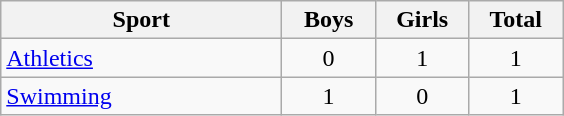<table class="wikitable sortable" style="text-align:center;">
<tr>
<th width=180>Sport</th>
<th width=55>Boys</th>
<th width=55>Girls</th>
<th width=55>Total</th>
</tr>
<tr>
<td align=left><a href='#'>Athletics</a></td>
<td>0</td>
<td>1</td>
<td>1</td>
</tr>
<tr>
<td align=left><a href='#'>Swimming</a></td>
<td>1</td>
<td>0</td>
<td>1</td>
</tr>
</table>
